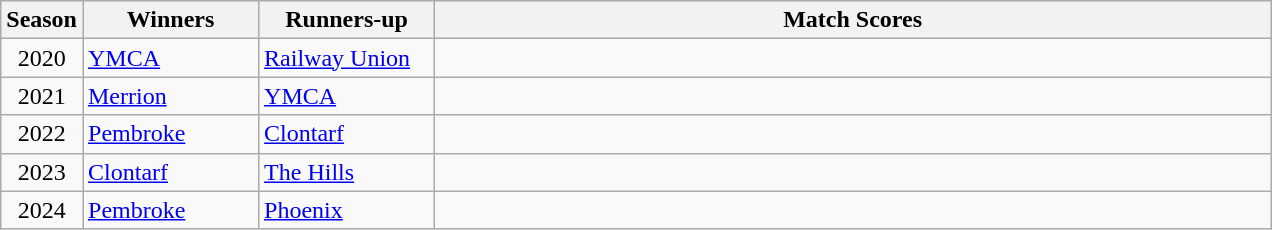<table class="wikitable">
<tr>
<th>Season</th>
<th width="110">Winners</th>
<th width="110">Runners-up</th>
<th width="550">Match Scores</th>
</tr>
<tr>
<td align="center">2020</td>
<td><a href='#'>YMCA</a></td>
<td><a href='#'>Railway Union</a></td>
<td></td>
</tr>
<tr>
<td align="center">2021</td>
<td><a href='#'>Merrion</a></td>
<td><a href='#'>YMCA</a></td>
<td></td>
</tr>
<tr>
<td align="center">2022</td>
<td><a href='#'>Pembroke</a></td>
<td><a href='#'>Clontarf</a></td>
<td></td>
</tr>
<tr>
<td align="center">2023</td>
<td><a href='#'>Clontarf</a></td>
<td><a href='#'>The Hills</a></td>
<td></td>
</tr>
<tr>
<td align="center">2024</td>
<td><a href='#'>Pembroke</a></td>
<td><a href='#'>Phoenix</a></td>
<td></td>
</tr>
</table>
